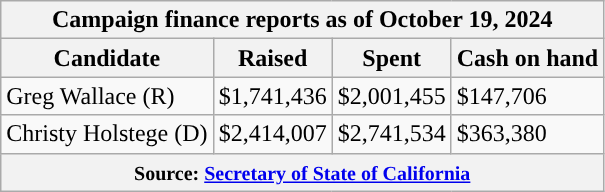<table class="wikitable sortable">
<tr>
<th colspan=4>Campaign finance reports as of October 19, 2024</th>
</tr>
<tr style="text-align:center;">
<th>Candidate</th>
<th>Raised</th>
<th>Spent</th>
<th>Cash on hand</th>
</tr>
<tr>
<td style="background-color:">Greg Wallace (R)</td>
<td>$1,741,436</td>
<td>$2,001,455</td>
<td>$147,706</td>
</tr>
<tr>
<td style="color:black;background-color:">Christy Holstege (D)</td>
<td>$2,414,007</td>
<td>$2,741,534</td>
<td>$363,380</td>
</tr>
<tr>
<th colspan="4"><small>Source: <a href='#'>Secretary of State of California</a></small></th>
</tr>
</table>
